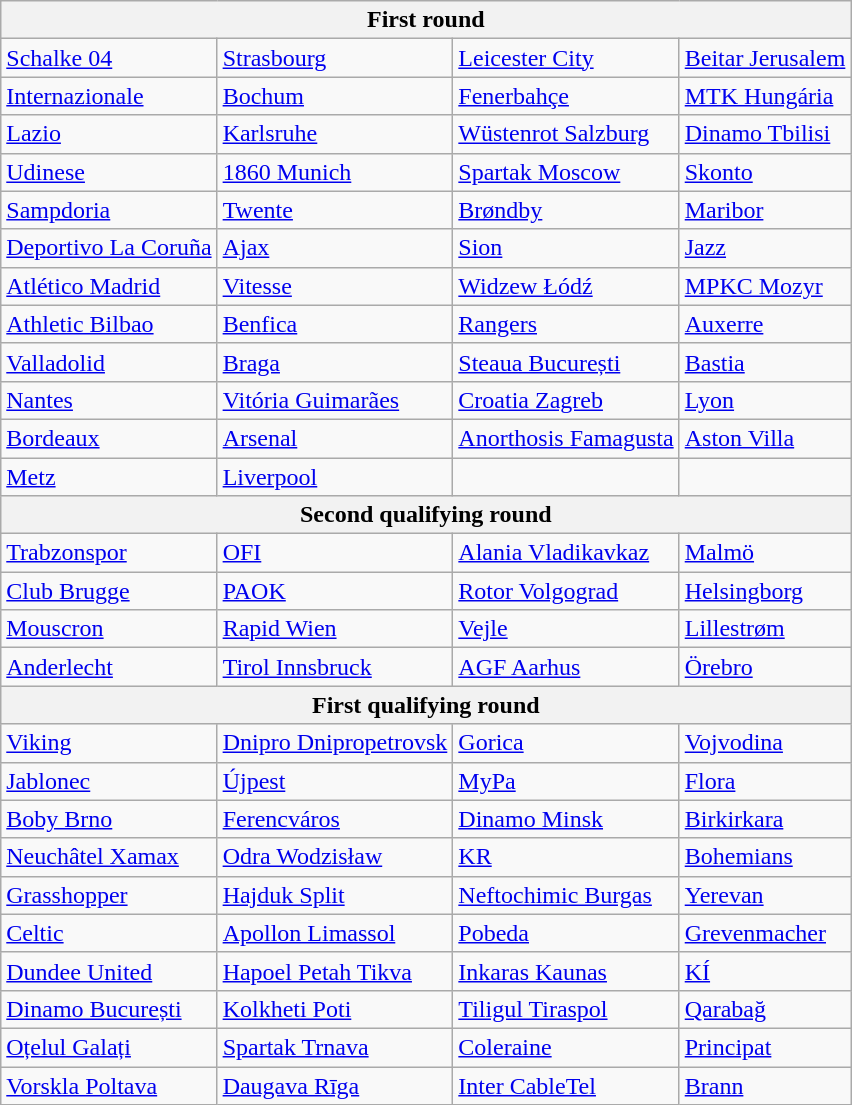<table class="wikitable">
<tr>
<th colspan="4">First round</th>
</tr>
<tr>
<td> <a href='#'>Schalke 04</a> </td>
<td> <a href='#'>Strasbourg</a> </td>
<td> <a href='#'>Leicester City</a> </td>
<td> <a href='#'>Beitar Jerusalem</a> </td>
</tr>
<tr>
<td> <a href='#'>Internazionale</a> </td>
<td> <a href='#'>Bochum</a> </td>
<td> <a href='#'>Fenerbahçe</a> </td>
<td> <a href='#'>MTK Hungária</a> </td>
</tr>
<tr>
<td> <a href='#'>Lazio</a> </td>
<td> <a href='#'>Karlsruhe</a> </td>
<td> <a href='#'>Wüstenrot Salzburg</a> </td>
<td> <a href='#'>Dinamo Tbilisi</a> </td>
</tr>
<tr>
<td> <a href='#'>Udinese</a> </td>
<td> <a href='#'>1860 Munich</a> </td>
<td> <a href='#'>Spartak Moscow</a> </td>
<td> <a href='#'>Skonto</a> </td>
</tr>
<tr>
<td> <a href='#'>Sampdoria</a> </td>
<td> <a href='#'>Twente</a> </td>
<td> <a href='#'>Brøndby</a> </td>
<td> <a href='#'>Maribor</a> </td>
</tr>
<tr>
<td> <a href='#'>Deportivo La Coruña</a> </td>
<td> <a href='#'>Ajax</a> </td>
<td> <a href='#'>Sion</a> </td>
<td> <a href='#'>Jazz</a> </td>
</tr>
<tr>
<td> <a href='#'>Atlético Madrid</a> </td>
<td> <a href='#'>Vitesse</a> </td>
<td> <a href='#'>Widzew Łódź</a> </td>
<td> <a href='#'>MPKC Mozyr</a> </td>
</tr>
<tr>
<td> <a href='#'>Athletic Bilbao</a> </td>
<td> <a href='#'>Benfica</a> </td>
<td> <a href='#'>Rangers</a> </td>
<td> <a href='#'>Auxerre</a> </td>
</tr>
<tr>
<td> <a href='#'>Valladolid</a> </td>
<td> <a href='#'>Braga</a> </td>
<td> <a href='#'>Steaua București</a> </td>
<td> <a href='#'>Bastia</a> </td>
</tr>
<tr>
<td> <a href='#'>Nantes</a> </td>
<td> <a href='#'>Vitória Guimarães</a> </td>
<td> <a href='#'>Croatia Zagreb</a> </td>
<td> <a href='#'>Lyon</a> </td>
</tr>
<tr>
<td> <a href='#'>Bordeaux</a> </td>
<td> <a href='#'>Arsenal</a> </td>
<td> <a href='#'>Anorthosis Famagusta</a> </td>
<td> <a href='#'>Aston Villa</a> </td>
</tr>
<tr>
<td> <a href='#'>Metz</a> </td>
<td> <a href='#'>Liverpool</a> </td>
<td></td>
<td></td>
</tr>
<tr>
<th colspan="4">Second qualifying round</th>
</tr>
<tr>
<td> <a href='#'>Trabzonspor</a> </td>
<td> <a href='#'>OFI</a> </td>
<td> <a href='#'>Alania Vladikavkaz</a> </td>
<td> <a href='#'>Malmö</a> </td>
</tr>
<tr>
<td> <a href='#'>Club Brugge</a> </td>
<td> <a href='#'>PAOK</a> </td>
<td> <a href='#'>Rotor Volgograd</a> </td>
<td> <a href='#'>Helsingborg</a> </td>
</tr>
<tr>
<td> <a href='#'>Mouscron</a> </td>
<td> <a href='#'>Rapid Wien</a> </td>
<td> <a href='#'>Vejle</a> </td>
<td> <a href='#'>Lillestrøm</a> </td>
</tr>
<tr>
<td> <a href='#'>Anderlecht</a> </td>
<td> <a href='#'>Tirol Innsbruck</a> </td>
<td> <a href='#'>AGF Aarhus</a> </td>
<td> <a href='#'>Örebro</a> </td>
</tr>
<tr>
<th colspan="4">First qualifying round</th>
</tr>
<tr>
<td> <a href='#'>Viking</a> </td>
<td> <a href='#'>Dnipro Dnipropetrovsk</a> </td>
<td> <a href='#'>Gorica</a> </td>
<td> <a href='#'>Vojvodina</a> </td>
</tr>
<tr>
<td> <a href='#'>Jablonec</a> </td>
<td> <a href='#'>Újpest</a> </td>
<td> <a href='#'>MyPa</a> </td>
<td> <a href='#'>Flora</a> </td>
</tr>
<tr>
<td> <a href='#'>Boby Brno</a> </td>
<td> <a href='#'>Ferencváros</a> </td>
<td> <a href='#'>Dinamo Minsk</a> </td>
<td> <a href='#'>Birkirkara</a> </td>
</tr>
<tr>
<td> <a href='#'>Neuchâtel Xamax</a> </td>
<td> <a href='#'>Odra Wodzisław</a> </td>
<td> <a href='#'>KR</a> </td>
<td> <a href='#'>Bohemians</a> </td>
</tr>
<tr>
<td> <a href='#'>Grasshopper</a> </td>
<td> <a href='#'>Hajduk Split</a> </td>
<td> <a href='#'>Neftochimic Burgas</a> </td>
<td> <a href='#'>Yerevan</a> </td>
</tr>
<tr>
<td> <a href='#'>Celtic</a> </td>
<td> <a href='#'>Apollon Limassol</a> </td>
<td> <a href='#'>Pobeda</a> </td>
<td> <a href='#'>Grevenmacher</a> </td>
</tr>
<tr>
<td> <a href='#'>Dundee United</a> </td>
<td> <a href='#'>Hapoel Petah Tikva</a> </td>
<td> <a href='#'>Inkaras Kaunas</a> </td>
<td> <a href='#'>KÍ</a> </td>
</tr>
<tr>
<td> <a href='#'>Dinamo București</a> </td>
<td> <a href='#'>Kolkheti Poti</a> </td>
<td> <a href='#'>Tiligul Tiraspol</a> </td>
<td> <a href='#'>Qarabağ</a> </td>
</tr>
<tr>
<td> <a href='#'>Oțelul Galați</a> </td>
<td> <a href='#'>Spartak Trnava</a> </td>
<td> <a href='#'>Coleraine</a> </td>
<td> <a href='#'>Principat</a> </td>
</tr>
<tr>
<td> <a href='#'>Vorskla Poltava</a> </td>
<td> <a href='#'>Daugava Rīga</a> </td>
<td> <a href='#'>Inter CableTel</a> </td>
<td> <a href='#'>Brann</a> </td>
</tr>
</table>
